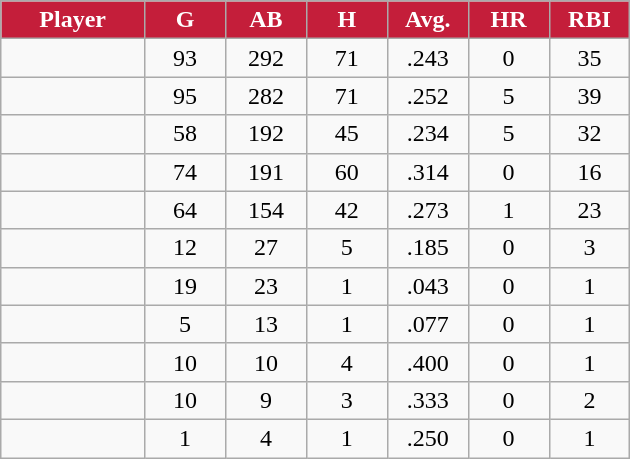<table class="wikitable sortable">
<tr>
<th style="background:#c41e3a;color:white;" width="16%">Player</th>
<th style="background:#c41e3a;color:white;" width="9%">G</th>
<th style="background:#c41e3a;color:white;" width="9%">AB</th>
<th style="background:#c41e3a;color:white;" width="9%">H</th>
<th style="background:#c41e3a;color:white;" width="9%">Avg.</th>
<th style="background:#c41e3a;color:white;" width="9%">HR</th>
<th style="background:#c41e3a;color:white;" width="9%">RBI</th>
</tr>
<tr align="center">
<td></td>
<td>93</td>
<td>292</td>
<td>71</td>
<td>.243</td>
<td>0</td>
<td>35</td>
</tr>
<tr align="center">
<td></td>
<td>95</td>
<td>282</td>
<td>71</td>
<td>.252</td>
<td>5</td>
<td>39</td>
</tr>
<tr align="center">
<td></td>
<td>58</td>
<td>192</td>
<td>45</td>
<td>.234</td>
<td>5</td>
<td>32</td>
</tr>
<tr align="center">
<td></td>
<td>74</td>
<td>191</td>
<td>60</td>
<td>.314</td>
<td>0</td>
<td>16</td>
</tr>
<tr align="center">
<td></td>
<td>64</td>
<td>154</td>
<td>42</td>
<td>.273</td>
<td>1</td>
<td>23</td>
</tr>
<tr align="center">
<td></td>
<td>12</td>
<td>27</td>
<td>5</td>
<td>.185</td>
<td>0</td>
<td>3</td>
</tr>
<tr align="center">
<td></td>
<td>19</td>
<td>23</td>
<td>1</td>
<td>.043</td>
<td>0</td>
<td>1</td>
</tr>
<tr align="center">
<td></td>
<td>5</td>
<td>13</td>
<td>1</td>
<td>.077</td>
<td>0</td>
<td>1</td>
</tr>
<tr align="center">
<td></td>
<td>10</td>
<td>10</td>
<td>4</td>
<td>.400</td>
<td>0</td>
<td>1</td>
</tr>
<tr align="center">
<td></td>
<td>10</td>
<td>9</td>
<td>3</td>
<td>.333</td>
<td>0</td>
<td>2</td>
</tr>
<tr align="center">
<td></td>
<td>1</td>
<td>4</td>
<td>1</td>
<td>.250</td>
<td>0</td>
<td>1</td>
</tr>
</table>
